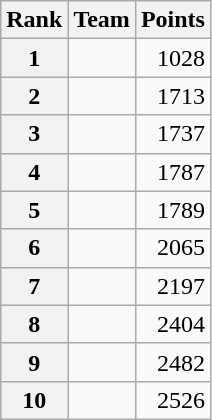<table class="wikitable">
<tr>
<th scope="col">Rank</th>
<th scope="col">Team</th>
<th scope="col">Points</th>
</tr>
<tr>
<th scope="row">1</th>
<td></td>
<td style="text-align:right;">1028</td>
</tr>
<tr>
<th scope="row">2</th>
<td></td>
<td style="text-align:right;">1713</td>
</tr>
<tr>
<th scope="row">3</th>
<td></td>
<td style="text-align:right;">1737</td>
</tr>
<tr>
<th scope="row">4</th>
<td></td>
<td style="text-align:right;">1787</td>
</tr>
<tr>
<th scope="row">5</th>
<td></td>
<td style="text-align:right;">1789</td>
</tr>
<tr>
<th scope="row">6</th>
<td></td>
<td style="text-align:right;">2065</td>
</tr>
<tr>
<th scope="row">7</th>
<td></td>
<td style="text-align:right;">2197</td>
</tr>
<tr>
<th scope="row">8</th>
<td></td>
<td style="text-align:right;">2404</td>
</tr>
<tr>
<th scope="row">9</th>
<td></td>
<td style="text-align:right;">2482</td>
</tr>
<tr>
<th scope="row">10</th>
<td></td>
<td style="text-align:right;">2526</td>
</tr>
</table>
